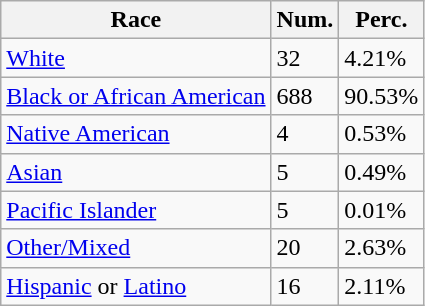<table class="wikitable">
<tr>
<th>Race</th>
<th>Num.</th>
<th>Perc.</th>
</tr>
<tr>
<td><a href='#'>White</a></td>
<td>32</td>
<td>4.21%</td>
</tr>
<tr>
<td><a href='#'>Black or African American</a></td>
<td>688</td>
<td>90.53%</td>
</tr>
<tr>
<td><a href='#'>Native American</a></td>
<td>4</td>
<td>0.53%</td>
</tr>
<tr>
<td><a href='#'>Asian</a></td>
<td>5</td>
<td>0.49%</td>
</tr>
<tr>
<td><a href='#'>Pacific Islander</a></td>
<td>5</td>
<td>0.01%</td>
</tr>
<tr>
<td><a href='#'>Other/Mixed</a></td>
<td>20</td>
<td>2.63%</td>
</tr>
<tr>
<td><a href='#'>Hispanic</a> or <a href='#'>Latino</a></td>
<td>16</td>
<td>2.11%</td>
</tr>
</table>
